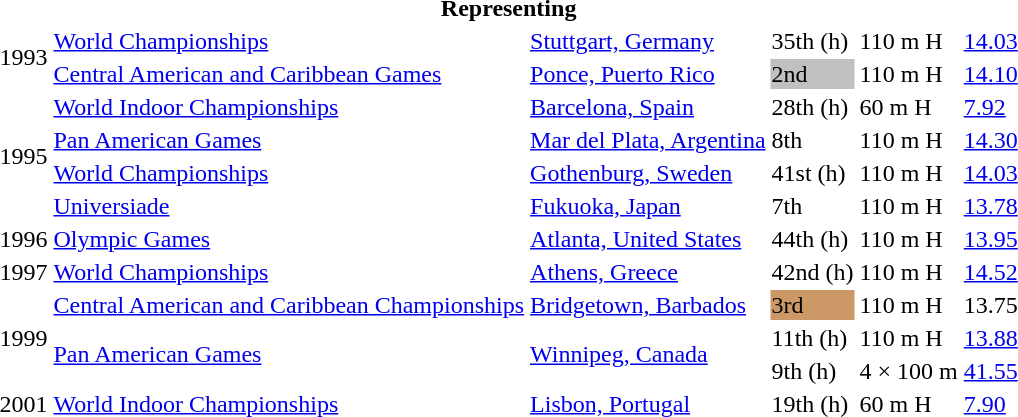<table>
<tr>
<th colspan="6">Representing </th>
</tr>
<tr>
<td rowspan=2>1993</td>
<td><a href='#'>World Championships</a></td>
<td><a href='#'>Stuttgart, Germany</a></td>
<td>35th (h)</td>
<td>110 m H</td>
<td><a href='#'>14.03</a></td>
</tr>
<tr>
<td><a href='#'>Central American and Caribbean Games</a></td>
<td><a href='#'>Ponce, Puerto Rico</a></td>
<td bgcolor=silver>2nd</td>
<td>110 m H</td>
<td><a href='#'>14.10</a></td>
</tr>
<tr>
<td rowspan=4>1995</td>
<td><a href='#'>World Indoor Championships</a></td>
<td><a href='#'>Barcelona, Spain</a></td>
<td>28th (h)</td>
<td>60 m H</td>
<td><a href='#'>7.92</a></td>
</tr>
<tr>
<td><a href='#'>Pan American Games</a></td>
<td><a href='#'>Mar del Plata, Argentina</a></td>
<td>8th</td>
<td>110 m H</td>
<td><a href='#'>14.30</a></td>
</tr>
<tr>
<td><a href='#'>World Championships</a></td>
<td><a href='#'>Gothenburg, Sweden</a></td>
<td>41st (h)</td>
<td>110 m H</td>
<td><a href='#'>14.03</a></td>
</tr>
<tr>
<td><a href='#'>Universiade</a></td>
<td><a href='#'>Fukuoka, Japan</a></td>
<td>7th</td>
<td>110 m H</td>
<td><a href='#'>13.78</a></td>
</tr>
<tr>
<td>1996</td>
<td><a href='#'>Olympic Games</a></td>
<td><a href='#'>Atlanta, United States</a></td>
<td>44th (h)</td>
<td>110 m H</td>
<td><a href='#'>13.95</a></td>
</tr>
<tr>
<td>1997</td>
<td><a href='#'>World Championships</a></td>
<td><a href='#'>Athens, Greece</a></td>
<td>42nd (h)</td>
<td>110 m H</td>
<td><a href='#'>14.52</a></td>
</tr>
<tr>
<td rowspan=3>1999</td>
<td><a href='#'>Central American and Caribbean Championships</a></td>
<td><a href='#'>Bridgetown, Barbados</a></td>
<td bgcolor=cc9966>3rd</td>
<td>110 m H</td>
<td>13.75</td>
</tr>
<tr>
<td rowspan=2><a href='#'>Pan American Games</a></td>
<td rowspan=2><a href='#'>Winnipeg, Canada</a></td>
<td>11th (h)</td>
<td>110 m H</td>
<td><a href='#'>13.88</a></td>
</tr>
<tr>
<td>9th (h)</td>
<td>4 × 100 m</td>
<td><a href='#'>41.55</a></td>
</tr>
<tr>
<td>2001</td>
<td><a href='#'>World Indoor Championships</a></td>
<td><a href='#'>Lisbon, Portugal</a></td>
<td>19th (h)</td>
<td>60 m H</td>
<td><a href='#'>7.90</a></td>
</tr>
</table>
